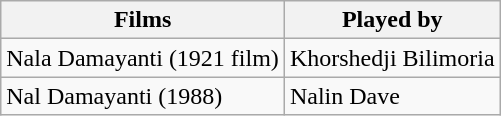<table class="wikitable sortable">
<tr>
<th>Films</th>
<th>Played by</th>
</tr>
<tr>
<td>Nala Damayanti (1921 film)</td>
<td>Khorshedji Bilimoria</td>
</tr>
<tr>
<td>Nal Damayanti (1988)</td>
<td>Nalin Dave</td>
</tr>
</table>
